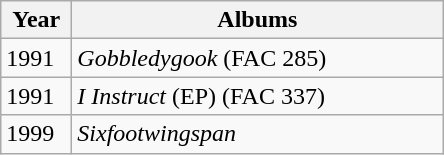<table class="wikitable">
<tr>
<th align="left" valign="top" width="40">Year</th>
<th align="left" valign="top" width="240">Albums</th>
</tr>
<tr>
<td align="left" valign="top">1991</td>
<td align="left" valign="top"><em>Gobbledygook</em> (FAC 285)</td>
</tr>
<tr>
<td align="left" valign="top">1991</td>
<td align="left" valign="top"><em>I Instruct</em> (EP) (FAC 337)</td>
</tr>
<tr>
<td align="left" valign="top">1999</td>
<td align="left" valign="top"><em>Sixfootwingspan</em></td>
</tr>
</table>
